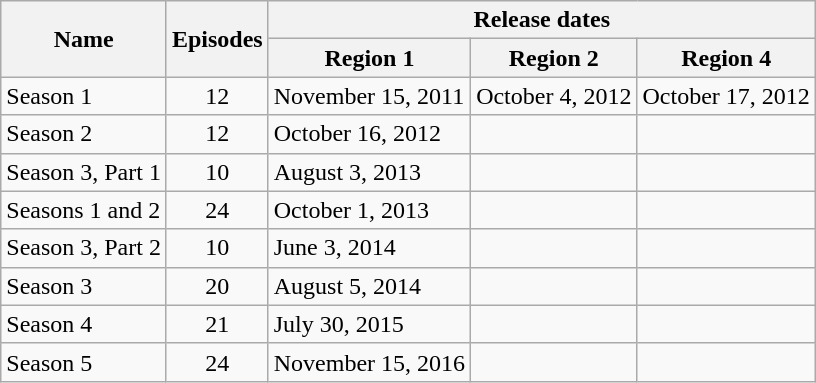<table class="wikitable">
<tr>
<th rowspan="2">Name</th>
<th rowspan="2">Episodes</th>
<th colspan="3">Release dates</th>
</tr>
<tr>
<th>Region 1</th>
<th>Region 2</th>
<th>Region 4</th>
</tr>
<tr>
<td>Season 1</td>
<td style="text-align:center;">12</td>
<td>November 15, 2011</td>
<td>October 4, 2012</td>
<td>October 17, 2012</td>
</tr>
<tr>
<td>Season 2</td>
<td style="text-align:center;">12</td>
<td>October 16, 2012</td>
<td></td>
<td></td>
</tr>
<tr>
<td>Season 3, Part 1</td>
<td style="text-align:center;">10</td>
<td>August 3, 2013</td>
<td></td>
<td></td>
</tr>
<tr>
<td>Seasons 1 and 2</td>
<td style="text-align:center;">24</td>
<td>October 1, 2013</td>
<td></td>
<td></td>
</tr>
<tr>
<td>Season 3, Part 2</td>
<td style="text-align:center;">10</td>
<td>June 3, 2014</td>
<td></td>
<td></td>
</tr>
<tr>
<td>Season 3</td>
<td style="text-align:center;">20</td>
<td>August 5, 2014</td>
<td></td>
<td></td>
</tr>
<tr>
<td>Season 4</td>
<td style="text-align:center;">21</td>
<td>July 30, 2015</td>
<td></td>
<td></td>
</tr>
<tr>
<td>Season 5</td>
<td style="text-align:center;">24</td>
<td>November 15, 2016</td>
<td></td>
<td></td>
</tr>
</table>
